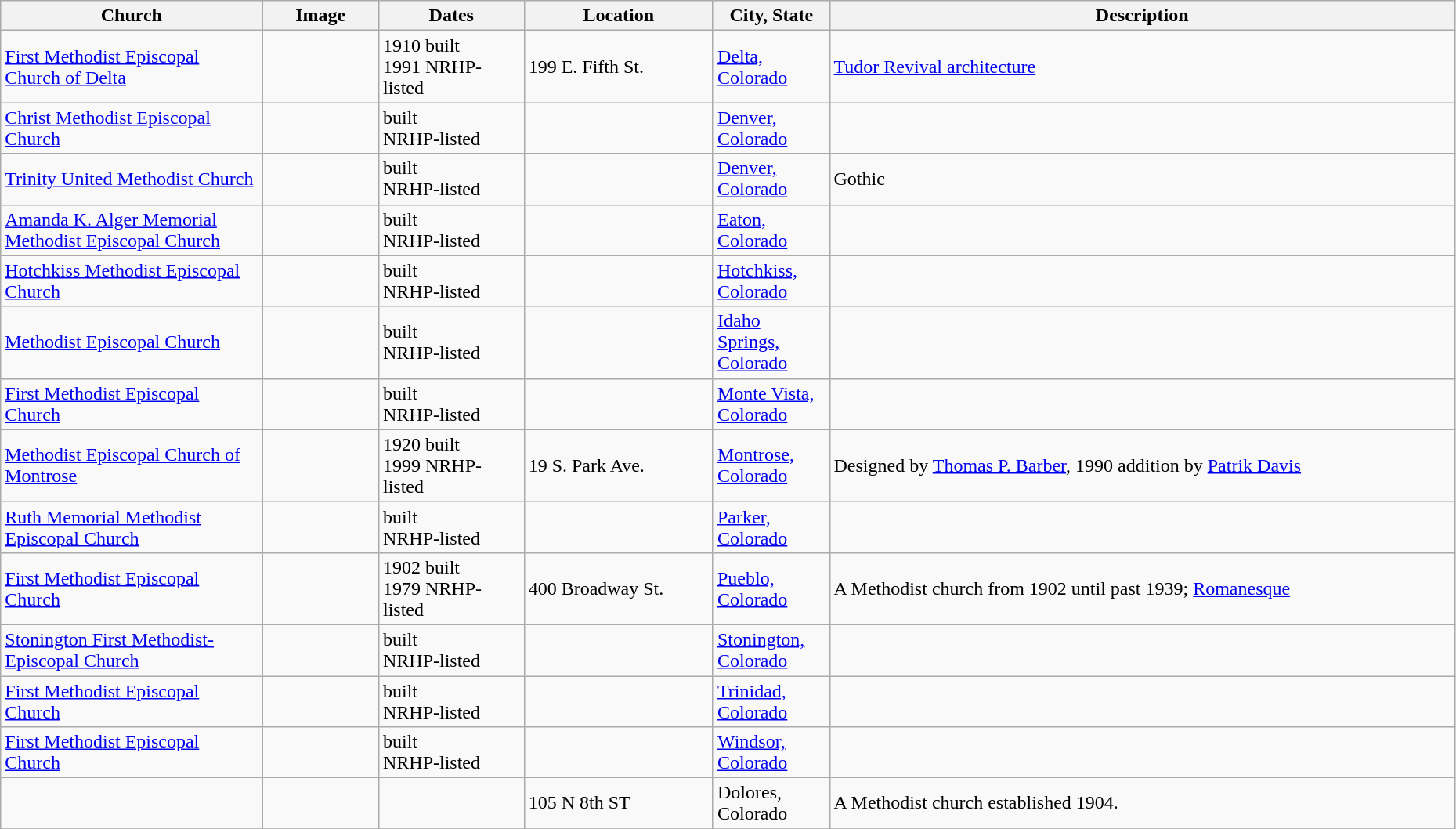<table class="wikitable sortable" style="width:98%">
<tr>
<th style="width:18%;"><strong>Church</strong></th>
<th style="width:8%;" class="unsortable"><strong>Image</strong></th>
<th style="width:10%;"><strong>Dates</strong></th>
<th><strong>Location</strong></th>
<th style="width:8%;"><strong>City, State</strong></th>
<th class="unsortable"><strong>Description</strong></th>
</tr>
<tr>
<td><a href='#'>First Methodist Episcopal Church of Delta</a></td>
<td></td>
<td>1910 built<br>1991 NRHP-listed</td>
<td>199 E. Fifth St.<br><small></small></td>
<td><a href='#'>Delta, Colorado</a></td>
<td><a href='#'>Tudor Revival architecture</a></td>
</tr>
<tr>
<td><a href='#'>Christ Methodist Episcopal Church</a></td>
<td></td>
<td>built<br> NRHP-listed</td>
<td></td>
<td><a href='#'>Denver, Colorado</a></td>
<td></td>
</tr>
<tr>
<td><a href='#'>Trinity United Methodist Church</a></td>
<td></td>
<td>built<br> NRHP-listed</td>
<td></td>
<td><a href='#'>Denver, Colorado</a></td>
<td>Gothic</td>
</tr>
<tr>
<td><a href='#'>Amanda K. Alger Memorial Methodist Episcopal Church</a></td>
<td></td>
<td>built<br> NRHP-listed</td>
<td></td>
<td><a href='#'>Eaton, Colorado</a></td>
<td></td>
</tr>
<tr>
<td><a href='#'>Hotchkiss Methodist Episcopal Church</a></td>
<td></td>
<td>built<br> NRHP-listed</td>
<td></td>
<td><a href='#'>Hotchkiss, Colorado</a></td>
<td></td>
</tr>
<tr>
<td><a href='#'>Methodist Episcopal Church</a></td>
<td></td>
<td>built<br> NRHP-listed</td>
<td></td>
<td><a href='#'>Idaho Springs, Colorado</a></td>
<td></td>
</tr>
<tr>
<td><a href='#'>First Methodist Episcopal Church</a></td>
<td></td>
<td>built<br> NRHP-listed</td>
<td></td>
<td><a href='#'>Monte Vista, Colorado</a></td>
<td></td>
</tr>
<tr>
<td><a href='#'>Methodist Episcopal Church of Montrose</a></td>
<td></td>
<td>1920 built<br>1999 NRHP-listed</td>
<td>19 S. Park Ave.<br><small></small></td>
<td><a href='#'>Montrose, Colorado</a></td>
<td>Designed by <a href='#'>Thomas P. Barber</a>, 1990 addition by <a href='#'>Patrik Davis</a></td>
</tr>
<tr>
<td><a href='#'>Ruth Memorial Methodist Episcopal Church</a></td>
<td></td>
<td>built<br> NRHP-listed</td>
<td></td>
<td><a href='#'>Parker, Colorado</a></td>
<td></td>
</tr>
<tr>
<td><a href='#'>First Methodist Episcopal Church</a></td>
<td></td>
<td>1902 built<br>1979 NRHP-listed</td>
<td>400 Broadway St.<br><small></small></td>
<td><a href='#'>Pueblo, Colorado</a></td>
<td>A Methodist church from 1902 until past 1939; <a href='#'>Romanesque</a></td>
</tr>
<tr>
<td><a href='#'>Stonington First Methodist-Episcopal Church</a></td>
<td></td>
<td>built<br> NRHP-listed</td>
<td></td>
<td><a href='#'>Stonington, Colorado</a></td>
<td></td>
</tr>
<tr>
<td><a href='#'>First Methodist Episcopal Church</a></td>
<td></td>
<td>built<br> NRHP-listed</td>
<td></td>
<td><a href='#'>Trinidad, Colorado</a></td>
<td></td>
</tr>
<tr>
<td><a href='#'>First Methodist Episcopal Church</a></td>
<td></td>
<td>built<br> NRHP-listed</td>
<td></td>
<td><a href='#'>Windsor, Colorado</a></td>
<td></td>
</tr>
<tr>
<td> </td>
<td></td>
<td></td>
<td>105 N 8th ST</td>
<td>Dolores, Colorado</td>
<td>A Methodist church established 1904.</td>
</tr>
<tr>
</tr>
</table>
